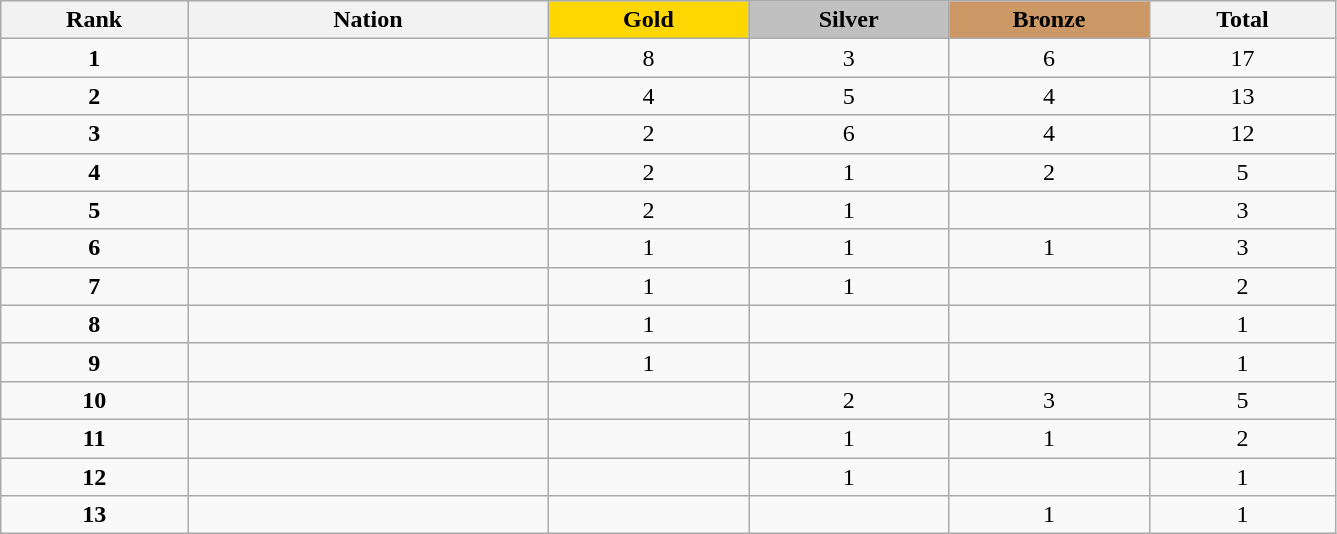<table class="wikitable collapsible autocollapse plainrowheaders" width=70.5% style="text-align:center">
<tr style="background-color:#EDEDED;">
<th width=100px class="hintergrundfarbe5">Rank</th>
<th width=200px class="hintergrundfarbe6">Nation</th>
<th style="background:    gold; width:15%">Gold</th>
<th style="background:  silver; width:15%">Silver</th>
<th style="background: #CC9966; width:15%">Bronze</th>
<th width=100px class="hintergrundfarbe5">Total</th>
</tr>
<tr>
<td><strong>1</strong></td>
<td align=left></td>
<td>8</td>
<td>3</td>
<td>6</td>
<td>17</td>
</tr>
<tr>
<td><strong>2</strong></td>
<td align=left></td>
<td>4</td>
<td>5</td>
<td>4</td>
<td>13</td>
</tr>
<tr>
<td><strong>3</strong></td>
<td align=left></td>
<td>2</td>
<td>6</td>
<td>4</td>
<td>12</td>
</tr>
<tr>
<td><strong>4</strong></td>
<td align=left></td>
<td>2</td>
<td>1</td>
<td>2</td>
<td>5</td>
</tr>
<tr>
<td><strong>5</strong></td>
<td align=left></td>
<td>2</td>
<td>1</td>
<td></td>
<td>3</td>
</tr>
<tr>
<td><strong>6</strong></td>
<td align=left></td>
<td>1</td>
<td>1</td>
<td>1</td>
<td>3</td>
</tr>
<tr>
<td><strong>7</strong></td>
<td align=left></td>
<td>1</td>
<td>1</td>
<td></td>
<td>2</td>
</tr>
<tr>
<td><strong>8</strong></td>
<td align=left></td>
<td>1</td>
<td></td>
<td></td>
<td>1</td>
</tr>
<tr>
<td><strong>9</strong></td>
<td align=left></td>
<td>1</td>
<td></td>
<td></td>
<td>1</td>
</tr>
<tr>
<td><strong>10</strong></td>
<td align=left></td>
<td></td>
<td>2</td>
<td>3</td>
<td>5</td>
</tr>
<tr>
<td><strong>11</strong></td>
<td align=left></td>
<td></td>
<td>1</td>
<td>1</td>
<td>2</td>
</tr>
<tr>
<td><strong>12</strong></td>
<td align=left></td>
<td></td>
<td>1</td>
<td></td>
<td>1</td>
</tr>
<tr>
<td><strong>13</strong></td>
<td align=left></td>
<td></td>
<td></td>
<td>1</td>
<td>1</td>
</tr>
</table>
